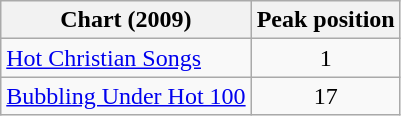<table class="wikitable sortable">
<tr>
<th>Chart (2009)</th>
<th>Peak position</th>
</tr>
<tr>
<td><a href='#'>Hot Christian Songs</a></td>
<td align="center">1</td>
</tr>
<tr>
<td><a href='#'>Bubbling Under Hot 100</a></td>
<td align="center">17</td>
</tr>
</table>
